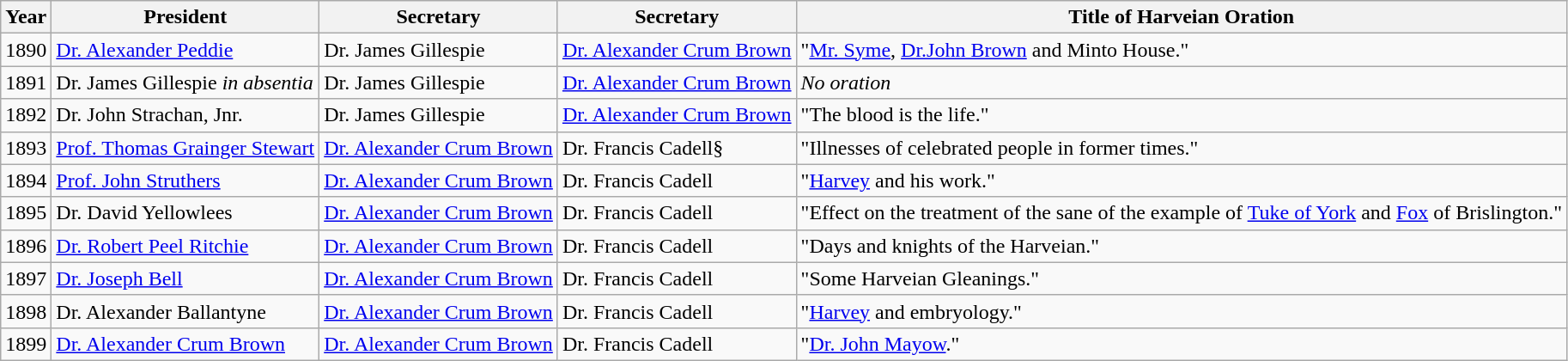<table class="wikitable">
<tr>
<th>Year</th>
<th>President</th>
<th>Secretary</th>
<th>Secretary</th>
<th>Title of Harveian Oration</th>
</tr>
<tr>
<td>1890</td>
<td><a href='#'>Dr. Alexander Peddie</a></td>
<td>Dr. James Gillespie</td>
<td><a href='#'>Dr. Alexander Crum Brown</a></td>
<td>"<a href='#'>Mr. Syme</a>, <a href='#'>Dr.John Brown</a> and Minto House."</td>
</tr>
<tr>
<td>1891</td>
<td>Dr. James Gillespie <em>in absentia</em></td>
<td>Dr. James Gillespie</td>
<td><a href='#'>Dr. Alexander Crum Brown</a></td>
<td><em>No oration</em></td>
</tr>
<tr>
<td>1892</td>
<td>Dr. John Strachan, Jnr.</td>
<td>Dr. James Gillespie</td>
<td><a href='#'>Dr. Alexander Crum Brown</a></td>
<td>"The blood is the life."</td>
</tr>
<tr>
<td>1893</td>
<td><a href='#'>Prof. Thomas Grainger Stewart</a></td>
<td><a href='#'>Dr. Alexander Crum Brown</a></td>
<td>Dr. Francis Cadell§</td>
<td>"Illnesses of celebrated people in former times."</td>
</tr>
<tr>
<td>1894</td>
<td><a href='#'>Prof. John Struthers</a></td>
<td><a href='#'>Dr. Alexander Crum Brown</a></td>
<td>Dr. Francis Cadell</td>
<td>"<a href='#'>Harvey</a> and his work."</td>
</tr>
<tr>
<td>1895</td>
<td>Dr. David Yellowlees</td>
<td><a href='#'>Dr. Alexander Crum Brown</a></td>
<td>Dr. Francis Cadell</td>
<td>"Effect on the treatment of the sane of the example of <a href='#'>Tuke of York</a> and <a href='#'>Fox</a> of Brislington."</td>
</tr>
<tr>
<td>1896</td>
<td><a href='#'>Dr. Robert Peel Ritchie</a></td>
<td><a href='#'>Dr. Alexander Crum Brown</a></td>
<td>Dr. Francis Cadell</td>
<td>"Days and knights of the Harveian."</td>
</tr>
<tr>
<td>1897</td>
<td><a href='#'>Dr. Joseph Bell</a></td>
<td><a href='#'>Dr. Alexander Crum Brown</a></td>
<td>Dr. Francis Cadell</td>
<td>"Some Harveian Gleanings."</td>
</tr>
<tr>
<td>1898</td>
<td>Dr. Alexander Ballantyne</td>
<td><a href='#'>Dr. Alexander Crum Brown</a></td>
<td>Dr. Francis Cadell</td>
<td>"<a href='#'>Harvey</a> and embryology."</td>
</tr>
<tr>
<td>1899</td>
<td><a href='#'>Dr. Alexander Crum Brown</a></td>
<td><a href='#'>Dr. Alexander Crum Brown</a></td>
<td>Dr. Francis Cadell</td>
<td>"<a href='#'>Dr. John Mayow</a>."</td>
</tr>
</table>
